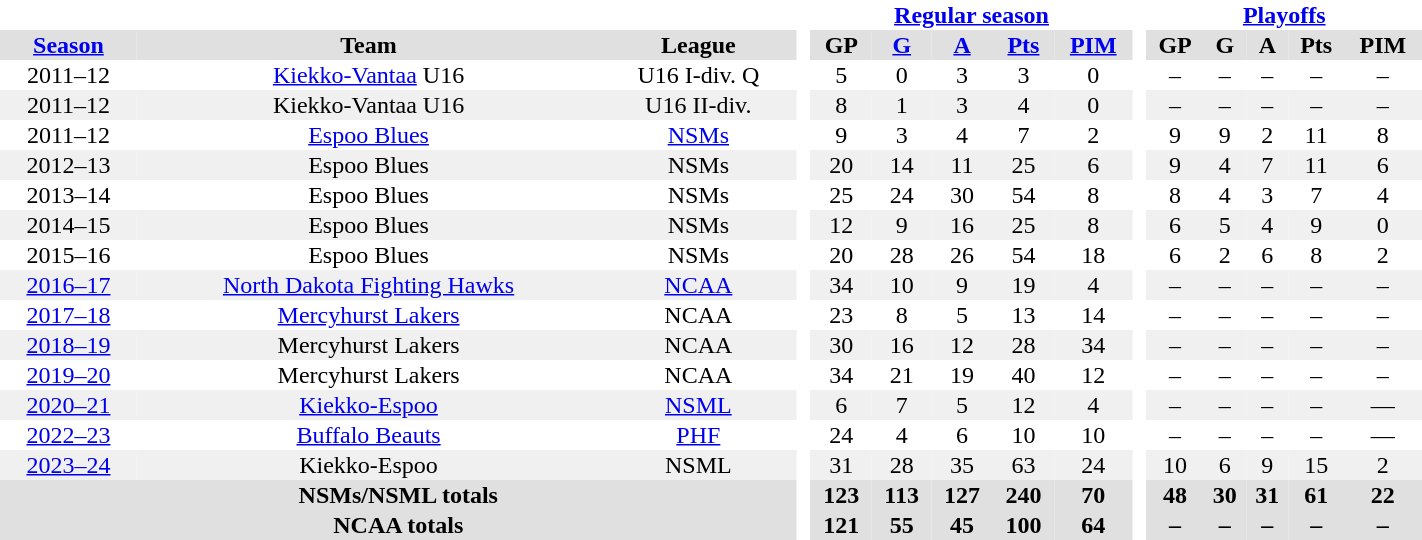<table border="0" cellpadding="1" cellspacing="0" width="75%" style="text-align:center">
<tr>
<th colspan="3" bgcolor="#ffffff"> </th>
<th rowspan="94" bgcolor="#ffffff"> </th>
<th colspan="5"><a href='#'>Regular season</a></th>
<th rowspan="94" bgcolor="#ffffff"> </th>
<th colspan="5"><a href='#'>Playoffs</a></th>
</tr>
<tr bgcolor="#e0e0e0">
<th><a href='#'>Season</a></th>
<th>Team</th>
<th>League</th>
<th>GP</th>
<th><a href='#'>G</a></th>
<th><a href='#'>A</a></th>
<th><a href='#'>Pts</a></th>
<th><a href='#'>PIM</a></th>
<th>GP</th>
<th>G</th>
<th>A</th>
<th>Pts</th>
<th>PIM</th>
</tr>
<tr>
<td>2011–12</td>
<td><a href='#'>Kiekko-Vantaa</a> U16</td>
<td>U16 I-div. Q</td>
<td>5</td>
<td>0</td>
<td>3</td>
<td>3</td>
<td>0</td>
<td>–</td>
<td>–</td>
<td>–</td>
<td>–</td>
<td>–</td>
</tr>
<tr bgcolor="#f0f0f0">
<td>2011–12</td>
<td>Kiekko-Vantaa U16</td>
<td>U16 II-div.</td>
<td>8</td>
<td>1</td>
<td>3</td>
<td>4</td>
<td>0</td>
<td>–</td>
<td>–</td>
<td>–</td>
<td>–</td>
<td>–</td>
</tr>
<tr>
<td>2011–12</td>
<td><a href='#'>Espoo Blues</a></td>
<td><a href='#'>NSMs</a></td>
<td>9</td>
<td>3</td>
<td>4</td>
<td>7</td>
<td>2</td>
<td>9</td>
<td>9</td>
<td>2</td>
<td>11</td>
<td>8</td>
</tr>
<tr bgcolor="#f0f0f0">
<td>2012–13</td>
<td>Espoo Blues</td>
<td>NSMs</td>
<td>20</td>
<td>14</td>
<td>11</td>
<td>25</td>
<td>6</td>
<td>9</td>
<td>4</td>
<td>7</td>
<td>11</td>
<td>6</td>
</tr>
<tr>
<td>2013–14</td>
<td>Espoo Blues</td>
<td>NSMs</td>
<td>25</td>
<td>24</td>
<td>30</td>
<td>54</td>
<td>8</td>
<td>8</td>
<td>4</td>
<td>3</td>
<td>7</td>
<td>4</td>
</tr>
<tr bgcolor="#f0f0f0">
<td>2014–15</td>
<td>Espoo Blues</td>
<td>NSMs</td>
<td>12</td>
<td>9</td>
<td>16</td>
<td>25</td>
<td>8</td>
<td>6</td>
<td>5</td>
<td>4</td>
<td>9</td>
<td>0</td>
</tr>
<tr>
<td>2015–16</td>
<td>Espoo Blues</td>
<td>NSMs</td>
<td>20</td>
<td>28</td>
<td>26</td>
<td>54</td>
<td>18</td>
<td>6</td>
<td>2</td>
<td>6</td>
<td>8</td>
<td>2</td>
</tr>
<tr bgcolor="#f0f0f0">
<td><a href='#'>2016–17</a></td>
<td><a href='#'>North Dakota Fighting Hawks</a></td>
<td><a href='#'>NCAA</a></td>
<td>34</td>
<td>10</td>
<td>9</td>
<td>19</td>
<td>4</td>
<td>–</td>
<td>–</td>
<td>–</td>
<td>–</td>
<td>–</td>
</tr>
<tr>
<td><a href='#'>2017–18</a></td>
<td><a href='#'>Mercyhurst Lakers</a></td>
<td>NCAA</td>
<td>23</td>
<td>8</td>
<td>5</td>
<td>13</td>
<td>14</td>
<td>–</td>
<td>–</td>
<td>–</td>
<td>–</td>
<td>–</td>
</tr>
<tr bgcolor="#f0f0f0">
<td><a href='#'>2018–19</a></td>
<td>Mercyhurst Lakers</td>
<td>NCAA</td>
<td>30</td>
<td>16</td>
<td>12</td>
<td>28</td>
<td>34</td>
<td>–</td>
<td>–</td>
<td>–</td>
<td>–</td>
<td>–</td>
</tr>
<tr>
<td><a href='#'>2019–20</a></td>
<td>Mercyhurst Lakers</td>
<td>NCAA</td>
<td>34</td>
<td>21</td>
<td>19</td>
<td>40</td>
<td>12</td>
<td>–</td>
<td>–</td>
<td>–</td>
<td>–</td>
<td>–</td>
</tr>
<tr bgcolor="#f0f0f0">
<td><a href='#'>2020–21</a></td>
<td><a href='#'>Kiekko-Espoo</a></td>
<td><a href='#'>NSML</a></td>
<td>6</td>
<td>7</td>
<td>5</td>
<td>12</td>
<td>4</td>
<td>–</td>
<td>–</td>
<td>–</td>
<td>–</td>
<td>—</td>
</tr>
<tr>
<td><a href='#'>2022–23</a></td>
<td><a href='#'>Buffalo Beauts</a></td>
<td><a href='#'>PHF</a></td>
<td>24</td>
<td>4</td>
<td>6</td>
<td>10</td>
<td>10</td>
<td>–</td>
<td>–</td>
<td>–</td>
<td>–</td>
<td>—</td>
</tr>
<tr bgcolor="#f0f0f0">
<td><a href='#'>2023–24</a></td>
<td>Kiekko-Espoo</td>
<td>NSML</td>
<td>31</td>
<td>28</td>
<td>35</td>
<td>63</td>
<td>24</td>
<td>10</td>
<td>6</td>
<td>9</td>
<td>15</td>
<td>2</td>
</tr>
<tr bgcolor="#e0e0e0">
<th colspan="3">NSMs/NSML totals</th>
<th>123</th>
<th>113</th>
<th>127</th>
<th>240</th>
<th>70</th>
<th>48</th>
<th>30</th>
<th>31</th>
<th>61</th>
<th>22</th>
</tr>
<tr bgcolor="#e0e0e0">
<th colspan="3">NCAA totals</th>
<th>121</th>
<th>55</th>
<th>45</th>
<th>100</th>
<th>64</th>
<th>–</th>
<th>–</th>
<th>–</th>
<th>–</th>
<th>–</th>
</tr>
</table>
